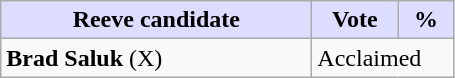<table class="wikitable">
<tr>
<th style="background:#ddf;" width="200px">Reeve candidate</th>
<th style="background:#ddf;" width="50px">Vote</th>
<th style="background:#ddf;" width="30px">%</th>
</tr>
<tr>
<td><strong>Brad Saluk</strong> (X)</td>
<td colspan="2">Acclaimed</td>
</tr>
</table>
